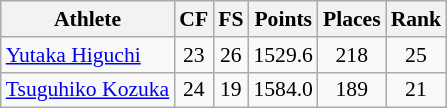<table class="wikitable" border="1" style="font-size:90%">
<tr>
<th>Athlete</th>
<th>CF</th>
<th>FS</th>
<th>Points</th>
<th>Places</th>
<th>Rank</th>
</tr>
<tr align=center>
<td align=left><a href='#'>Yutaka Higuchi</a></td>
<td>23</td>
<td>26</td>
<td>1529.6</td>
<td>218</td>
<td>25</td>
</tr>
<tr align=center>
<td align=left><a href='#'>Tsuguhiko Kozuka</a></td>
<td>24</td>
<td>19</td>
<td>1584.0</td>
<td>189</td>
<td>21</td>
</tr>
</table>
